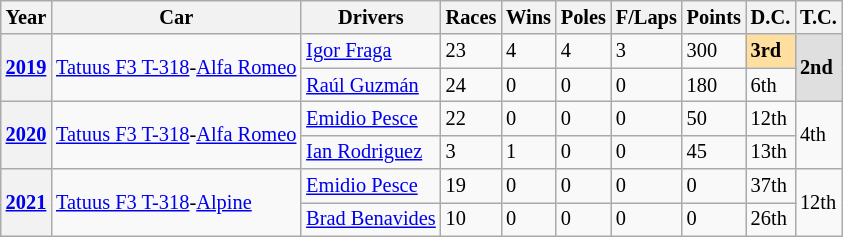<table class="wikitable" style="font-size: 85%">
<tr>
<th>Year</th>
<th>Car</th>
<th>Drivers</th>
<th>Races</th>
<th>Wins</th>
<th>Poles</th>
<th>F/Laps</th>
<th>Points</th>
<th>D.C.</th>
<th>T.C.</th>
</tr>
<tr>
<th rowspan="2"><a href='#'>2019</a></th>
<td rowspan="2"><a href='#'>Tatuus F3 T-318</a>-<a href='#'>Alfa Romeo</a></td>
<td> <a href='#'>Igor Fraga</a></td>
<td>23</td>
<td>4</td>
<td>4</td>
<td>3</td>
<td>300</td>
<td style="background:#FFDF9F;"><strong>3rd</strong></td>
<td rowspan="2" style="background:#DFDFDF;"><strong>2nd</strong></td>
</tr>
<tr>
<td> <a href='#'>Raúl Guzmán</a></td>
<td>24</td>
<td>0</td>
<td>0</td>
<td>0</td>
<td>180</td>
<td>6th</td>
</tr>
<tr>
<th rowspan="2"><a href='#'>2020</a></th>
<td rowspan="2"><a href='#'>Tatuus F3 T-318</a>-<a href='#'>Alfa Romeo</a></td>
<td> <a href='#'>Emidio Pesce</a></td>
<td>22</td>
<td>0</td>
<td>0</td>
<td>0</td>
<td>50</td>
<td>12th</td>
<td rowspan="2">4th</td>
</tr>
<tr>
<td> <a href='#'>Ian Rodriguez</a></td>
<td>3</td>
<td>1</td>
<td>0</td>
<td>0</td>
<td>45</td>
<td>13th</td>
</tr>
<tr>
<th rowspan="2"><a href='#'>2021</a></th>
<td rowspan="2"><a href='#'>Tatuus F3 T-318</a>-<a href='#'>Alpine</a></td>
<td> <a href='#'>Emidio Pesce</a></td>
<td>19</td>
<td>0</td>
<td>0</td>
<td>0</td>
<td>0</td>
<td>37th</td>
<td rowspan="2">12th</td>
</tr>
<tr>
<td> <a href='#'>Brad Benavides</a></td>
<td>10</td>
<td>0</td>
<td>0</td>
<td>0</td>
<td>0</td>
<td>26th</td>
</tr>
</table>
